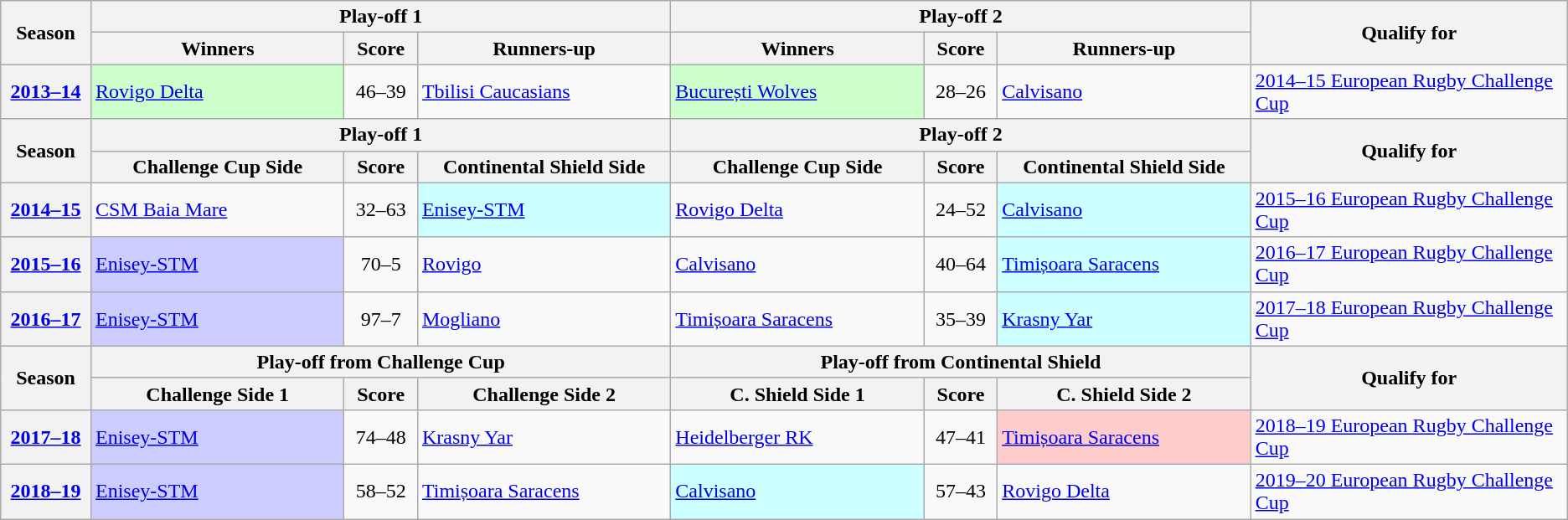<table class="wikitable">
<tr>
<th scope="col" rowspan=2 width=4%>Season</th>
<th colspan=3>Play-off 1</th>
<th colspan=3>Play-off 2</th>
<th rowspan=2 width=15%>Qualify for</th>
</tr>
<tr>
<th scope="col" width=12%>Winners</th>
<th scope="col" width=3%>Score</th>
<th scope="col" width=12%>Runners-up</th>
<th scope="col" width=12%>Winners</th>
<th scope="col" width=3%>Score</th>
<th scope="col" width=12%>Runners-up</th>
</tr>
<tr>
<th><a href='#'>2013–14</a></th>
<td bgcolor="#ccffcc"> <a href='#'>Rovigo Delta</a></td>
<td align=center>46–39</td>
<td> <a href='#'>Tbilisi Caucasians</a></td>
<td bgcolor="#ccffcc"> <a href='#'>București Wolves</a></td>
<td align=center>28–26</td>
<td> <a href='#'>Calvisano</a></td>
<td><a href='#'>2014–15 European Rugby Challenge Cup</a></td>
</tr>
<tr>
<th scope="col" rowspan=2>Season</th>
<th colspan=3>Play-off 1</th>
<th colspan=3>Play-off 2</th>
<th rowspan=2>Qualify for</th>
</tr>
<tr>
<th scope="col">Challenge Cup Side</th>
<th scope="col">Score</th>
<th scope="col">Continental Shield Side</th>
<th scope="col">Challenge Cup Side</th>
<th scope="col">Score</th>
<th scope="col">Continental Shield Side</th>
</tr>
<tr>
<th><a href='#'>2014–15</a></th>
<td> <a href='#'>CSM Baia Mare</a></td>
<td align=center>32–63</td>
<td bgcolor="#ccffff"> <a href='#'>Enisey-STM</a></td>
<td> <a href='#'>Rovigo Delta</a></td>
<td align=center>24–52</td>
<td bgcolor="#ccffff"> <a href='#'>Calvisano</a></td>
<td><a href='#'>2015–16 European Rugby Challenge Cup</a></td>
</tr>
<tr>
<th><a href='#'>2015–16</a></th>
<td bgcolor="#ccccff"> <a href='#'>Enisey-STM</a></td>
<td align=center>70–5</td>
<td> <a href='#'>Rovigo</a></td>
<td> <a href='#'>Calvisano</a></td>
<td align=center>40–64</td>
<td bgcolor="#ccffff"> <a href='#'>Timișoara Saracens</a></td>
<td><a href='#'>2016–17 European Rugby Challenge Cup</a></td>
</tr>
<tr>
<th><a href='#'>2016–17</a></th>
<td bgcolor="#ccccff"> <a href='#'>Enisey-STM</a></td>
<td align=center>97–7</td>
<td> <a href='#'>Mogliano</a></td>
<td> <a href='#'>Timișoara Saracens</a></td>
<td align=center>35–39</td>
<td bgcolor="#ccffff"> <a href='#'>Krasny Yar</a></td>
<td><a href='#'>2017–18 European Rugby Challenge Cup</a></td>
</tr>
<tr>
<th scope="col" rowspan=2>Season</th>
<th colspan=3>Play-off from Challenge Cup</th>
<th colspan=3>Play-off from Continental Shield</th>
<th rowspan=2>Qualify for</th>
</tr>
<tr>
<th scope="col">Challenge Side 1</th>
<th scope="col">Score</th>
<th scope="col">Challenge Side 2</th>
<th scope="col">C. Shield Side 1</th>
<th scope="col">Score</th>
<th scope="col">C. Shield Side 2</th>
</tr>
<tr>
<th><a href='#'>2017–18</a></th>
<td bgcolor="#ccccff"> <a href='#'>Enisey-STM</a></td>
<td align=center>74–48</td>
<td> <a href='#'>Krasny Yar</a></td>
<td> <a href='#'>Heidelberger RK</a></td>
<td align=center>47–41</td>
<td bgcolor="#ffcccc"> <a href='#'>Timișoara Saracens</a></td>
<td><a href='#'>2018–19 European Rugby Challenge Cup</a></td>
</tr>
<tr>
<th><a href='#'>2018–19</a></th>
<td bgcolor="#ccccff"> <a href='#'>Enisey-STM</a></td>
<td align=center>58–52</td>
<td> <a href='#'>Timișoara Saracens</a></td>
<td bgcolor="#ccffff"> <a href='#'>Calvisano</a></td>
<td align=center>57–43</td>
<td> <a href='#'>Rovigo Delta</a></td>
<td><a href='#'>2019–20 European Rugby Challenge Cup</a></td>
</tr>
</table>
